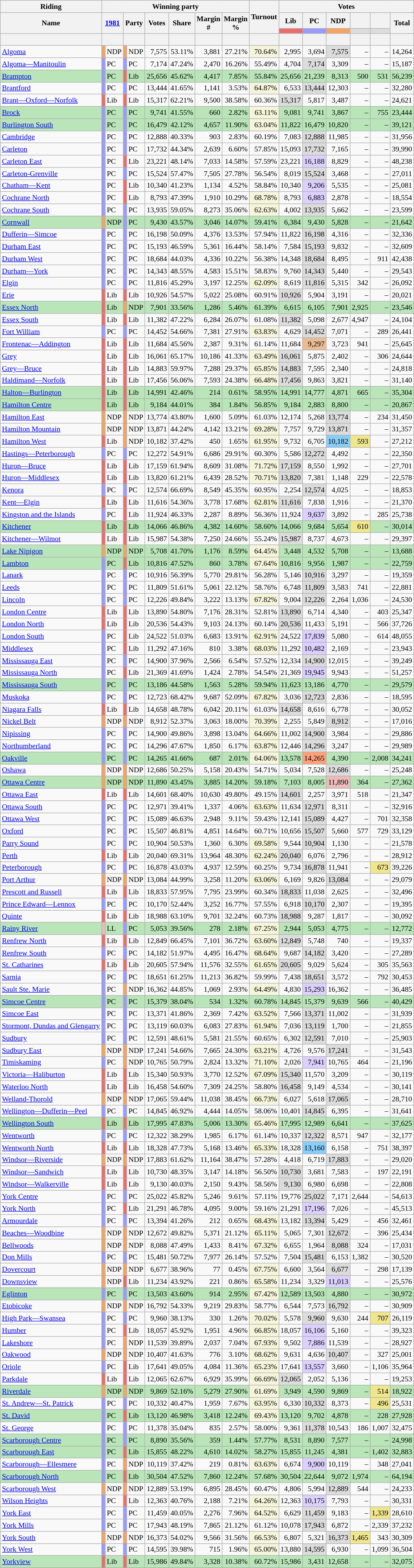<table class="wikitable sortable mw-collapsible" style="text-align:right; font-size:90%">
<tr>
<th scope="col">Riding</th>
<th scope="col" colspan="8">Winning party</th>
<th rowspan="3" scope="col">Turnout<br></th>
<th scope="col" colspan="6">Votes</th>
</tr>
<tr>
<th rowspan="2" scope="col">Name</th>
<th colspan="2" rowspan="2" scope="col"><strong><a href='#'>1981</a></strong></th>
<th colspan="2" rowspan="2" scope="col">Party</th>
<th rowspan="2" scope="col">Votes</th>
<th rowspan="2" scope="col">Share</th>
<th rowspan="2" scope="col">Margin<br>#</th>
<th rowspan="2" scope="col">Margin<br>%</th>
<th scope="col">Lib</th>
<th scope="col">PC</th>
<th scope="col">NDP</th>
<th scope="col"></th>
<th scope="col"></th>
<th rowspan="2" scope="col">Total</th>
</tr>
<tr>
<th scope="col" style="background-color:#EA6D6A;"></th>
<th scope="col" style="background-color:#9999FF;"></th>
<th scope="col" style="background-color:#F4A460;"></th>
<th scope="col" style="background-color:#DCDCDC;"></th>
<th scope="col" style="background-color:#DCDCDC;"></th>
</tr>
<tr>
<th> </th>
<th colspan="2"></th>
<th colspan="2"></th>
<th></th>
<th></th>
<th></th>
<th></th>
<th></th>
<th></th>
<th></th>
<th></th>
<th></th>
<th></th>
<th></th>
</tr>
<tr>
<td style="text-align:left;"><a href='#'>Algoma</a></td>
<td style="background-color:#F4A460;"></td>
<td style="text-align:left;">NDP</td>
<td style="background-color:#F4A460;"></td>
<td style="text-align:left;">NDP</td>
<td>7,575</td>
<td>53.11%</td>
<td>3,881</td>
<td>27.21%</td>
<td style="background-color:#F5F5DC;">70.64%</td>
<td>2,995</td>
<td>3,694</td>
<td style="background-color:#DCDCDC;">7,575</td>
<td>–</td>
<td>–</td>
<td>14,264</td>
</tr>
<tr>
<td style="text-align:left;"><a href='#'>Algoma—Manitoulin</a></td>
<td style="background-color:#9999FF;"></td>
<td style="text-align:left;">PC</td>
<td style="background-color:#9999FF;"></td>
<td style="text-align:left;">PC</td>
<td>7,174</td>
<td>47.24%</td>
<td>2,470</td>
<td>16.26%</td>
<td>55.49%</td>
<td>4,704</td>
<td style="background-color:#DCDCDC;">7,174</td>
<td>3,309</td>
<td>–</td>
<td>–</td>
<td>15,187</td>
</tr>
<tr style="background-color:#B9E5B9;">
<td style="text-align:left;"><a href='#'>Brampton</a></td>
<td style="background-color:#9999FF;"></td>
<td style="text-align:left;">PC</td>
<td style="background-color:#EA6D6A;"></td>
<td style="text-align:left;">Lib</td>
<td>25,656</td>
<td>45.62%</td>
<td>4,417</td>
<td>7.85%</td>
<td>55.84%</td>
<td>25,656</td>
<td>21,239</td>
<td>8,313</td>
<td>500</td>
<td>531</td>
<td>56,239</td>
</tr>
<tr>
<td style="text-align:left;"><a href='#'>Brantford</a></td>
<td style="background-color:#9999FF;"></td>
<td style="text-align:left;">PC</td>
<td style="background-color:#9999FF;"></td>
<td style="text-align:left;">PC</td>
<td>13,444</td>
<td>41.65%</td>
<td>1,141</td>
<td>3.53%</td>
<td style="background-color:#F5F5DC;">64.87%</td>
<td>6,533</td>
<td style="background-color:#DCDCDC;">13,444</td>
<td>12,303</td>
<td>–</td>
<td>–</td>
<td>32,280</td>
</tr>
<tr>
<td style="text-align:left;"><a href='#'>Brant—Oxford—Norfolk</a></td>
<td style="background-color:#EA6D6A;"></td>
<td style="text-align:left;">Lib</td>
<td style="background-color:#EA6D6A;"></td>
<td style="text-align:left;">Lib</td>
<td>15,317</td>
<td>62.21%</td>
<td>9,500</td>
<td>38.58%</td>
<td>60.36%</td>
<td style="background-color:#DCDCDC;">15,317</td>
<td>5,817</td>
<td>3,487</td>
<td>–</td>
<td>–</td>
<td>24,621</td>
</tr>
<tr style="background-color:#B9E5B9;">
<td style="text-align:left;"><a href='#'>Brock</a></td>
<td style="background-color:#9999FF;"></td>
<td style="text-align:left;">PC</td>
<td style="background-color:#9999FF;"></td>
<td style="text-align:left;">PC</td>
<td>9,741</td>
<td>41.55%</td>
<td>660</td>
<td>2.82%</td>
<td style="background-color:#F5F5DC;">63.11%</td>
<td>9,081</td>
<td>9,741</td>
<td>3,867</td>
<td>–</td>
<td>755</td>
<td>23,444</td>
</tr>
<tr style="background-color:#B9E5B9;">
<td style="text-align:left;"><a href='#'>Burlington South</a></td>
<td style="background-color:#9999FF;"></td>
<td style="text-align:left;">PC</td>
<td style="background-color:#9999FF;"></td>
<td style="text-align:left;">PC</td>
<td>16,479</td>
<td>42.12%</td>
<td>4,657</td>
<td>11.90%</td>
<td style="background-color:#F5F5DC;">63.04%</td>
<td>11,822</td>
<td>16,479</td>
<td>10,820</td>
<td>–</td>
<td>–</td>
<td>39,121</td>
</tr>
<tr>
<td style="text-align:left;"><a href='#'>Cambridge</a></td>
<td style="background-color:#9999FF;"></td>
<td style="text-align:left;">PC</td>
<td style="background-color:#9999FF;"></td>
<td style="text-align:left;">PC</td>
<td>12,888</td>
<td>40.33%</td>
<td>903</td>
<td>2.83%</td>
<td>60.19%</td>
<td>7,083</td>
<td style="background-color:#DCDCDC;">12,888</td>
<td>11,985</td>
<td>–</td>
<td>–</td>
<td>31,956</td>
</tr>
<tr>
<td style="text-align:left;"><a href='#'>Carleton</a></td>
<td style="background-color:#9999FF;"></td>
<td style="text-align:left;">PC</td>
<td style="background-color:#9999FF;"></td>
<td style="text-align:left;">PC</td>
<td>17,732</td>
<td>44.34%</td>
<td>2,639</td>
<td>6.60%</td>
<td>57.85%</td>
<td>15,093</td>
<td style="background-color:#DCDCDC;">17,732</td>
<td>7,165</td>
<td>–</td>
<td>–</td>
<td>39,990</td>
</tr>
<tr>
<td style="text-align:left;"><a href='#'>Carleton East</a></td>
<td style="background-color:#9999FF;"></td>
<td style="text-align:left;">PC</td>
<td style="background-color:#EA6D6A;"></td>
<td style="text-align:left;">Lib</td>
<td>23,221</td>
<td>48.14%</td>
<td>7,033</td>
<td>14.58%</td>
<td>57.59%</td>
<td>23,221</td>
<td style="background-color:#DCD0FF;">16,188</td>
<td>8,829</td>
<td>–</td>
<td>–</td>
<td>48,238</td>
</tr>
<tr>
<td style="text-align:left;"><a href='#'>Carleton-Grenville</a></td>
<td style="background-color:#9999FF;"></td>
<td style="text-align:left;">PC</td>
<td style="background-color:#9999FF;"></td>
<td style="text-align:left;">PC</td>
<td>15,524</td>
<td>57.47%</td>
<td>7,505</td>
<td>27.78%</td>
<td>56.54%</td>
<td>8,019</td>
<td style="background-color:#DCDCDC;">15,524</td>
<td>3,468</td>
<td>–</td>
<td>–</td>
<td>27,011</td>
</tr>
<tr>
<td style="text-align:left;"><a href='#'>Chatham—Kent</a></td>
<td style="background-color:#9999FF;"></td>
<td style="text-align:left;">PC</td>
<td style="background-color:#EA6D6A;"></td>
<td style="text-align:left;">Lib</td>
<td>10,340</td>
<td>41.23%</td>
<td>1,134</td>
<td>4.52%</td>
<td>58.84%</td>
<td>10,340</td>
<td style="background-color:#DCD0FF;">9,206</td>
<td>5,535</td>
<td>–</td>
<td>–</td>
<td>25,081</td>
</tr>
<tr>
<td style="text-align:left;"><a href='#'>Cochrane North</a></td>
<td style="background-color:#9999FF;"></td>
<td style="text-align:left;">PC</td>
<td style="background-color:#EA6D6A;"></td>
<td style="text-align:left;">Lib</td>
<td>8,793</td>
<td>47.39%</td>
<td>1,910</td>
<td>10.29%</td>
<td style="background-color:#F5F5DC;">68.78%</td>
<td>8,793</td>
<td style="background-color:#DCD0FF;">6,883</td>
<td>2,878</td>
<td>–</td>
<td>–</td>
<td>18,554</td>
</tr>
<tr>
<td style="text-align:left;"><a href='#'>Cochrane South</a></td>
<td style="background-color:#9999FF;"></td>
<td style="text-align:left;">PC</td>
<td style="background-color:#9999FF;"></td>
<td style="text-align:left;">PC</td>
<td>13,935</td>
<td>59.05%</td>
<td>8,273</td>
<td>35.06%</td>
<td style="background-color:#F5F5DC;">62.63%</td>
<td>4,002</td>
<td style="background-color:#DCDCDC;">13,935</td>
<td>5,662</td>
<td>–</td>
<td>–</td>
<td>23,599</td>
</tr>
<tr style="background-color:#B9E5B9;">
<td style="text-align:left;"><a href='#'>Cornwall</a></td>
<td style="background-color:#F4A460;"></td>
<td style="text-align:left;">NDP</td>
<td style="background-color:#9999FF;"></td>
<td style="text-align:left;">PC</td>
<td>9,430</td>
<td>43.57%</td>
<td>3,046</td>
<td>14.07%</td>
<td>59.41%</td>
<td>6,384</td>
<td>9,430</td>
<td>5,828</td>
<td>–</td>
<td>–</td>
<td>21,642</td>
</tr>
<tr>
<td style="text-align:left;"><a href='#'>Dufferin—Simcoe</a></td>
<td style="background-color:#9999FF;"></td>
<td style="text-align:left;">PC</td>
<td style="background-color:#9999FF;"></td>
<td style="text-align:left;">PC</td>
<td>16,198</td>
<td>50.09%</td>
<td>4,376</td>
<td>13.53%</td>
<td>57.94%</td>
<td>11,822</td>
<td style="background-color:#DCDCDC;">16,198</td>
<td>4,316</td>
<td>–</td>
<td>–</td>
<td>32,336</td>
</tr>
<tr>
<td style="text-align:left;"><a href='#'>Durham East</a></td>
<td style="background-color:#9999FF;"></td>
<td style="text-align:left;">PC</td>
<td style="background-color:#9999FF;"></td>
<td style="text-align:left;">PC</td>
<td>15,193</td>
<td>46.59%</td>
<td>5,361</td>
<td>16.44%</td>
<td>58.14%</td>
<td>7,584</td>
<td style="background-color:#DCDCDC;">15,193</td>
<td>9,832</td>
<td>–</td>
<td>–</td>
<td>32,609</td>
</tr>
<tr>
<td style="text-align:left;"><a href='#'>Durham West</a></td>
<td style="background-color:#9999FF;"></td>
<td style="text-align:left;">PC</td>
<td style="background-color:#9999FF;"></td>
<td style="text-align:left;">PC</td>
<td>18,684</td>
<td>44.03%</td>
<td>4,336</td>
<td>10.22%</td>
<td>56.38%</td>
<td>14,348</td>
<td style="background-color:#DCDCDC;">18,684</td>
<td>8,495</td>
<td>–</td>
<td>911</td>
<td>42,438</td>
</tr>
<tr>
<td style="text-align:left;"><a href='#'>Durham—York</a></td>
<td style="background-color:#9999FF;"></td>
<td style="text-align:left;">PC</td>
<td style="background-color:#9999FF;"></td>
<td style="text-align:left;">PC</td>
<td>14,343</td>
<td>48.55%</td>
<td>4,583</td>
<td>15.51%</td>
<td>58.83%</td>
<td>9,760</td>
<td style="background-color:#DCDCDC;">14,343</td>
<td>5,440</td>
<td>–</td>
<td>–</td>
<td>29,543</td>
</tr>
<tr>
<td style="text-align:left;"><a href='#'>Elgin</a></td>
<td style="background-color:#9999FF;"></td>
<td style="text-align:left;">PC</td>
<td style="background-color:#9999FF;"></td>
<td style="text-align:left;">PC</td>
<td>11,816</td>
<td>45.29%</td>
<td>3,197</td>
<td>12.25%</td>
<td style="background-color:#F5F5DC;">62.09%</td>
<td>8,619</td>
<td style="background-color:#DCDCDC;">11,816</td>
<td>5,315</td>
<td>342</td>
<td>–</td>
<td>26,092</td>
</tr>
<tr>
<td style="text-align:left;"><a href='#'>Erie</a></td>
<td style="background-color:#EA6D6A;"></td>
<td style="text-align:left;">Lib</td>
<td style="background-color:#EA6D6A;"></td>
<td style="text-align:left;">Lib</td>
<td>10,926</td>
<td>54.57%</td>
<td>5,022</td>
<td>25.08%</td>
<td>60.91%</td>
<td style="background-color:#DCDCDC;">10,926</td>
<td>5,904</td>
<td>3,191</td>
<td>–</td>
<td>–</td>
<td>20,021</td>
</tr>
<tr style="background-color:#B9E5B9;">
<td style="text-align:left;"><a href='#'>Essex North</a></td>
<td style="background-color:#EA6D6A;"></td>
<td style="text-align:left;">Lib</td>
<td style="background-color:#F4A460;"></td>
<td style="text-align:left;">NDP</td>
<td>7,901</td>
<td>33.56%</td>
<td>1,286</td>
<td>5.46%</td>
<td>61.39%</td>
<td>6,615</td>
<td>6,105</td>
<td>7,901</td>
<td>2,925</td>
<td>–</td>
<td>23,546</td>
</tr>
<tr>
<td style="text-align:left;"><a href='#'>Essex South</a></td>
<td style="background-color:#EA6D6A;"></td>
<td style="text-align:left;">Lib</td>
<td style="background-color:#EA6D6A;"></td>
<td style="text-align:left;">Lib</td>
<td>11,382</td>
<td>47.22%</td>
<td>6,284</td>
<td>26.07%</td>
<td>61.08%</td>
<td style="background-color:#DCDCDC;">11,382</td>
<td>5,098</td>
<td>2,677</td>
<td>4,947</td>
<td>–</td>
<td>24,104</td>
</tr>
<tr>
<td style="text-align:left;"><a href='#'>Fort William</a></td>
<td style="background-color:#9999FF;"></td>
<td style="text-align:left;">PC</td>
<td style="background-color:#9999FF;"></td>
<td style="text-align:left;">PC</td>
<td>14,452</td>
<td>54.66%</td>
<td>7,381</td>
<td>27.91%</td>
<td style="background-color:#F5F5DC;">63.83%</td>
<td>4,629</td>
<td style="background-color:#DCDCDC;">14,452</td>
<td>7,071</td>
<td>–</td>
<td>289</td>
<td>26,441</td>
</tr>
<tr>
<td style="text-align:left;"><a href='#'>Frontenac—Addington</a></td>
<td style="background-color:#EA6D6A;"></td>
<td style="text-align:left;">Lib</td>
<td style="background-color:#EA6D6A;"></td>
<td style="text-align:left;">Lib</td>
<td>11,684</td>
<td>45.56%</td>
<td>2,387</td>
<td>9.31%</td>
<td>61.14%</td>
<td>11,684</td>
<td style="background-color:#EABB94;">9,297</td>
<td>3,723</td>
<td>941</td>
<td>–</td>
<td>25,645</td>
</tr>
<tr>
<td style="text-align:left;"><a href='#'>Grey</a></td>
<td style="background-color:#EA6D6A;"></td>
<td style="text-align:left;">Lib</td>
<td style="background-color:#EA6D6A;"></td>
<td style="text-align:left;">Lib</td>
<td>16,061</td>
<td>65.17%</td>
<td>10,186</td>
<td>41.33%</td>
<td style="background-color:#F5F5DC;">63.49%</td>
<td style="background-color:#DCDCDC;">16,061</td>
<td>5,875</td>
<td>2,402</td>
<td>–</td>
<td>306</td>
<td>24,644</td>
</tr>
<tr>
<td style="text-align:left;"><a href='#'>Grey—Bruce</a></td>
<td style="background-color:#EA6D6A;"></td>
<td style="text-align:left;">Lib</td>
<td style="background-color:#EA6D6A;"></td>
<td style="text-align:left;">Lib</td>
<td>14,883</td>
<td>59.97%</td>
<td>7,288</td>
<td>29.37%</td>
<td style="background-color:#F5F5DC;">65.85%</td>
<td style="background-color:#DCDCDC;">14,883</td>
<td>7,595</td>
<td>2,340</td>
<td>–</td>
<td>–</td>
<td>24,818</td>
</tr>
<tr>
<td style="text-align:left;"><a href='#'>Haldimand—Norfolk</a></td>
<td style="background-color:#EA6D6A;"></td>
<td style="text-align:left;">Lib</td>
<td style="background-color:#EA6D6A;"></td>
<td style="text-align:left;">Lib</td>
<td>17,456</td>
<td>56.06%</td>
<td>7,593</td>
<td>24.38%</td>
<td style="background-color:#F5F5DC;">66.48%</td>
<td style="background-color:#DCDCDC;">17,456</td>
<td>9,863</td>
<td>3,821</td>
<td>–</td>
<td>–</td>
<td>31,140</td>
</tr>
<tr style="background-color:#B9E5B9;">
<td style="text-align:left;"><a href='#'>Halton—Burlington</a></td>
<td style="background-color:#EA6D6A;"></td>
<td style="text-align:left;">Lib</td>
<td style="background-color:#EA6D6A;"></td>
<td style="text-align:left;">Lib</td>
<td>14,991</td>
<td>42.46%</td>
<td>214</td>
<td>0.61%</td>
<td>58.95%</td>
<td>14,991</td>
<td>14,777</td>
<td>4,871</td>
<td>665</td>
<td>–</td>
<td>35,304</td>
</tr>
<tr style="background-color:#B9E5B9;">
<td style="text-align:left;"><a href='#'>Hamilton Centre</a></td>
<td style="background-color:#EA6D6A;"></td>
<td style="text-align:left;">Lib</td>
<td style="background-color:#EA6D6A;"></td>
<td style="text-align:left;">Lib</td>
<td>9,184</td>
<td>44.01%</td>
<td>384</td>
<td>1.84%</td>
<td>56.85%</td>
<td>9,184</td>
<td>2,883</td>
<td>8,800</td>
<td>–</td>
<td>–</td>
<td>20,867</td>
</tr>
<tr>
<td style="text-align:left;"><a href='#'>Hamilton East</a></td>
<td style="background-color:#F4A460;"></td>
<td style="text-align:left;">NDP</td>
<td style="background-color:#F4A460;"></td>
<td style="text-align:left;">NDP</td>
<td>13,774</td>
<td>43.80%</td>
<td>1,600</td>
<td>5.09%</td>
<td>61.03%</td>
<td>12,174</td>
<td>5,268</td>
<td style="background-color:#DCDCDC;">13,774</td>
<td>–</td>
<td>234</td>
<td>31,450</td>
</tr>
<tr>
<td style="text-align:left;"><a href='#'>Hamilton Mountain</a></td>
<td style="background-color:#F4A460;"></td>
<td style="text-align:left;">NDP</td>
<td style="background-color:#F4A460;"></td>
<td style="text-align:left;">NDP</td>
<td>13,871</td>
<td>44.24%</td>
<td>4,142</td>
<td>13.21%</td>
<td style="background-color:#F5F5DC;">69.28%</td>
<td>7,757</td>
<td>9,729</td>
<td style="background-color:#DCDCDC;">13,871</td>
<td>–</td>
<td>–</td>
<td>31,357</td>
</tr>
<tr>
<td style="text-align:left;"><a href='#'>Hamilton West</a></td>
<td style="background-color:#EA6D6A;"></td>
<td style="text-align:left;">Lib</td>
<td style="background-color:#F4A460;"></td>
<td style="text-align:left;">NDP</td>
<td>10,182</td>
<td>37.42%</td>
<td>450</td>
<td>1.65%</td>
<td style="background-color:#F5F5DC;">61.95%</td>
<td>9,732</td>
<td>6,705</td>
<td style="background-color:#87CEFA;">10,182</td>
<td style="background-color:#F0E68C;">593</td>
<td>–</td>
<td>27,212</td>
</tr>
<tr>
<td style="text-align:left;"><a href='#'>Hastings—Peterborough</a></td>
<td style="background-color:#9999FF;"></td>
<td style="text-align:left;">PC</td>
<td style="background-color:#9999FF;"></td>
<td style="text-align:left;">PC</td>
<td>12,272</td>
<td>54.91%</td>
<td>6,686</td>
<td>29.91%</td>
<td>60.30%</td>
<td>5,586</td>
<td style="background-color:#DCDCDC;">12,272</td>
<td>4,492</td>
<td>–</td>
<td>–</td>
<td>22,350</td>
</tr>
<tr>
<td style="text-align:left;"><a href='#'>Huron—Bruce</a></td>
<td style="background-color:#EA6D6A;"></td>
<td style="text-align:left;">Lib</td>
<td style="background-color:#EA6D6A;"></td>
<td style="text-align:left;">Lib</td>
<td>17,159</td>
<td>61.94%</td>
<td>8,609</td>
<td>31.08%</td>
<td style="background-color:#F5F5DC;">71.72%</td>
<td style="background-color:#DCDCDC;">17,159</td>
<td>8,550</td>
<td>1,992</td>
<td>–</td>
<td>–</td>
<td>27,701</td>
</tr>
<tr>
<td style="text-align:left;"><a href='#'>Huron—Middlesex</a></td>
<td style="background-color:#EA6D6A;"></td>
<td style="text-align:left;">Lib</td>
<td style="background-color:#EA6D6A;"></td>
<td style="text-align:left;">Lib</td>
<td>13,820</td>
<td>61.21%</td>
<td>6,439</td>
<td>28.52%</td>
<td style="background-color:#F5F5DC;">70.71%</td>
<td style="background-color:#DCDCDC;">13,820</td>
<td>7,381</td>
<td>1,148</td>
<td>229</td>
<td>–</td>
<td>22,578</td>
</tr>
<tr>
<td style="text-align:left;"><a href='#'>Kenora</a></td>
<td style="background-color:#9999FF;"></td>
<td style="text-align:left;">PC</td>
<td style="background-color:#9999FF;"></td>
<td style="text-align:left;">PC</td>
<td>12,574</td>
<td>66.69%</td>
<td>8,549</td>
<td>45.35%</td>
<td>60.95%</td>
<td>2,254</td>
<td style="background-color:#DCDCDC;">12,574</td>
<td>4,025</td>
<td>–</td>
<td>–</td>
<td>18,853</td>
</tr>
<tr>
<td style="text-align:left;"><a href='#'>Kent—Elgin</a></td>
<td style="background-color:#EA6D6A;"></td>
<td style="text-align:left;">Lib</td>
<td style="background-color:#EA6D6A;"></td>
<td style="text-align:left;">Lib</td>
<td>11,616</td>
<td>54.36%</td>
<td>3,778</td>
<td>17.68%</td>
<td style="background-color:#F5F5DC;">62.81%</td>
<td style="background-color:#DCDCDC;">11,616</td>
<td>7,838</td>
<td>1,916</td>
<td>–</td>
<td>–</td>
<td>21,370</td>
</tr>
<tr>
<td style="text-align:left;"><a href='#'>Kingston and the Islands</a></td>
<td style="background-color:#9999FF;"></td>
<td style="text-align:left;">PC</td>
<td style="background-color:#EA6D6A;"></td>
<td style="text-align:left;">Lib</td>
<td>11,924</td>
<td>46.33%</td>
<td>2,287</td>
<td>8.89%</td>
<td>56.36%</td>
<td>11,924</td>
<td style="background-color:#DCD0FF;">9,637</td>
<td>3,892</td>
<td>–</td>
<td>285</td>
<td>25,738</td>
</tr>
<tr style="background-color:#B9E5B9;">
<td style="text-align:left;"><a href='#'>Kitchener</a></td>
<td style="background-color:#EA6D6A;"></td>
<td style="text-align:left;">Lib</td>
<td style="background-color:#EA6D6A;"></td>
<td style="text-align:left;">Lib</td>
<td>14,066</td>
<td>46.86%</td>
<td>4,382</td>
<td>14.60%</td>
<td>58.60%</td>
<td>14,066</td>
<td>9,684</td>
<td>5,654</td>
<td style="background-color:#F0E68C;">610</td>
<td>–</td>
<td>30,014</td>
</tr>
<tr>
<td style="text-align:left;"><a href='#'>Kitchener—Wilmot</a></td>
<td style="background-color:#EA6D6A;"></td>
<td style="text-align:left;">Lib</td>
<td style="background-color:#EA6D6A;"></td>
<td style="text-align:left;">Lib</td>
<td>15,987</td>
<td>54.38%</td>
<td>7,250</td>
<td>24.66%</td>
<td>55.24%</td>
<td style="background-color:#DCDCDC;">15,987</td>
<td>8,737</td>
<td>4,673</td>
<td>–</td>
<td>–</td>
<td>29,397</td>
</tr>
<tr style="background-color:#B9E5B9;">
<td style="text-align:left;"><a href='#'>Lake Nipigon</a></td>
<td style="background-color:#F4A460;"></td>
<td style="text-align:left;">NDP</td>
<td style="background-color:#F4A460;"></td>
<td style="text-align:left;">NDP</td>
<td>5,708</td>
<td>41.70%</td>
<td>1,176</td>
<td>8.59%</td>
<td style="background-color:#F5F5DC;">64.45%</td>
<td>3,448</td>
<td>4,532</td>
<td>5,708</td>
<td>–</td>
<td>–</td>
<td>13,688</td>
</tr>
<tr style="background-color:#B9E5B9;">
<td style="text-align:left;"><a href='#'>Lambton</a></td>
<td style="background-color:#9999FF;"></td>
<td style="text-align:left;">PC</td>
<td style="background-color:#EA6D6A;"></td>
<td style="text-align:left;">Lib</td>
<td>10,816</td>
<td>47.52%</td>
<td>860</td>
<td>3.78%</td>
<td style="background-color:#F5F5DC;">67.64%</td>
<td>10,816</td>
<td>9,956</td>
<td>1,987</td>
<td>–</td>
<td>–</td>
<td>22,759</td>
</tr>
<tr>
<td style="text-align:left;"><a href='#'>Lanark</a></td>
<td style="background-color:#9999FF;"></td>
<td style="text-align:left;">PC</td>
<td style="background-color:#9999FF;"></td>
<td style="text-align:left;">PC</td>
<td>10,916</td>
<td>56.39%</td>
<td>5,770</td>
<td>29.81%</td>
<td>56.28%</td>
<td>5,146</td>
<td style="background-color:#DCDCDC;">10,916</td>
<td>3,297</td>
<td>–</td>
<td>–</td>
<td>19,359</td>
</tr>
<tr>
<td style="text-align:left;"><a href='#'>Leeds</a></td>
<td style="background-color:#9999FF;"></td>
<td style="text-align:left;">PC</td>
<td style="background-color:#9999FF;"></td>
<td style="text-align:left;">PC</td>
<td>11,809</td>
<td>51.61%</td>
<td>5,061</td>
<td>22.12%</td>
<td>58.76%</td>
<td>6,748</td>
<td style="background-color:#DCDCDC;">11,809</td>
<td>3,583</td>
<td>741</td>
<td>–</td>
<td>22,881</td>
</tr>
<tr>
<td style="text-align:left;"><a href='#'>Lincoln</a></td>
<td style="background-color:#9999FF;"></td>
<td style="text-align:left;">PC</td>
<td style="background-color:#9999FF;"></td>
<td style="text-align:left;">PC</td>
<td>12,226</td>
<td>49.84%</td>
<td>3,222</td>
<td>13.13%</td>
<td style="background-color:#F5F5DC;">67.82%</td>
<td>9,004</td>
<td style="background-color:#DCDCDC;">12,226</td>
<td>2,264</td>
<td>1,036</td>
<td>–</td>
<td>24,530</td>
</tr>
<tr>
<td style="text-align:left;"><a href='#'>London Centre</a></td>
<td style="background-color:#EA6D6A;"></td>
<td style="text-align:left;">Lib</td>
<td style="background-color:#EA6D6A;"></td>
<td style="text-align:left;">Lib</td>
<td>13,890</td>
<td>54.80%</td>
<td>7,176</td>
<td>28.31%</td>
<td>52.81%</td>
<td style="background-color:#DCDCDC;">13,890</td>
<td>6,714</td>
<td>4,340</td>
<td>–</td>
<td>403</td>
<td>25,347</td>
</tr>
<tr>
<td style="text-align:left;"><a href='#'>London North</a></td>
<td style="background-color:#EA6D6A;"></td>
<td style="text-align:left;">Lib</td>
<td style="background-color:#EA6D6A;"></td>
<td style="text-align:left;">Lib</td>
<td>20,536</td>
<td>54.43%</td>
<td>9,103</td>
<td>24.13%</td>
<td>60.14%</td>
<td style="background-color:#DCDCDC;">20,536</td>
<td>11,433</td>
<td>5,191</td>
<td>–</td>
<td>566</td>
<td>37,726</td>
</tr>
<tr>
<td style="text-align:left;"><a href='#'>London South</a></td>
<td style="background-color:#9999FF;"></td>
<td style="text-align:left;">PC</td>
<td style="background-color:#EA6D6A;"></td>
<td style="text-align:left;">Lib</td>
<td>24,522</td>
<td>51.03%</td>
<td>6,683</td>
<td>13.91%</td>
<td style="background-color:#F5F5DC;">62.91%</td>
<td>24,522</td>
<td style="background-color:#DCD0FF;">17,839</td>
<td>5,080</td>
<td>–</td>
<td>614</td>
<td>48,055</td>
</tr>
<tr>
<td style="text-align:left;"><a href='#'>Middlesex</a></td>
<td style="background-color:#9999FF;"></td>
<td style="text-align:left;">PC</td>
<td style="background-color:#EA6D6A;"></td>
<td style="text-align:left;">Lib</td>
<td>11,292</td>
<td>47.16%</td>
<td>810</td>
<td>3.38%</td>
<td style="background-color:#F5F5DC;">68.03%</td>
<td>11,292</td>
<td style="background-color:#DCD0FF;">10,482</td>
<td>2,169</td>
<td>–</td>
<td>–</td>
<td>23,943</td>
</tr>
<tr>
<td style="text-align:left;"><a href='#'>Mississauga East</a></td>
<td style="background-color:#9999FF;"></td>
<td style="text-align:left;">PC</td>
<td style="background-color:#9999FF;"></td>
<td style="text-align:left;">PC</td>
<td>14,900</td>
<td>37.96%</td>
<td>2,566</td>
<td>6.54%</td>
<td>57.52%</td>
<td>12,334</td>
<td style="background-color:#DCDCDC;">14,900</td>
<td>12,015</td>
<td>–</td>
<td>–</td>
<td>39,249</td>
</tr>
<tr>
<td style="text-align:left;"><a href='#'>Mississauga North</a></td>
<td style="background-color:#9999FF;"></td>
<td style="text-align:left;">PC</td>
<td style="background-color:#EA6D6A;"></td>
<td style="text-align:left;">Lib</td>
<td>21,369</td>
<td>41.69%</td>
<td>1,424</td>
<td>2.78%</td>
<td>54.54%</td>
<td>21,369</td>
<td style="background-color:#DCD0FF;">19,945</td>
<td>9,943</td>
<td>–</td>
<td>–</td>
<td>51,257</td>
</tr>
<tr style="background-color:#B9E5B9;">
<td style="text-align:left;"><a href='#'>Mississauga South</a></td>
<td style="background-color:#9999FF;"></td>
<td style="text-align:left;">PC</td>
<td style="background-color:#9999FF;"></td>
<td style="text-align:left;">PC</td>
<td>13,186</td>
<td>44.58%</td>
<td>1,563</td>
<td>5.28%</td>
<td>59.94%</td>
<td>11,623</td>
<td>13,186</td>
<td>4,770</td>
<td>–</td>
<td>–</td>
<td>29,579</td>
</tr>
<tr>
<td style="text-align:left;"><a href='#'>Muskoka</a></td>
<td style="background-color:#9999FF;"></td>
<td style="text-align:left;">PC</td>
<td style="background-color:#9999FF;"></td>
<td style="text-align:left;">PC</td>
<td>12,723</td>
<td>68.42%</td>
<td>9,687</td>
<td>52.09%</td>
<td style="background-color:#F5F5DC;">67.82%</td>
<td>3,036</td>
<td style="background-color:#DCDCDC;">12,723</td>
<td>2,836</td>
<td>–</td>
<td>–</td>
<td>18,595</td>
</tr>
<tr>
<td style="text-align:left;"><a href='#'>Niagara Falls</a></td>
<td style="background-color:#EA6D6A;"></td>
<td style="text-align:left;">Lib</td>
<td style="background-color:#EA6D6A;"></td>
<td style="text-align:left;">Lib</td>
<td>14,658</td>
<td>48.78%</td>
<td>6,042</td>
<td>20.11%</td>
<td>61.03%</td>
<td style="background-color:#DCDCDC;">14,658</td>
<td>8,616</td>
<td>6,778</td>
<td>–</td>
<td>–</td>
<td>30,052</td>
</tr>
<tr>
<td style="text-align:left;"><a href='#'>Nickel Belt</a></td>
<td style="background-color:#F4A460;"></td>
<td style="text-align:left;">NDP</td>
<td style="background-color:#F4A460;"></td>
<td style="text-align:left;">NDP</td>
<td>8,912</td>
<td>52.37%</td>
<td>3,063</td>
<td>18.00%</td>
<td style="background-color:#F5F5DC;">70.39%</td>
<td>2,255</td>
<td>5,849</td>
<td style="background-color:#DCDCDC;">8,912</td>
<td>–</td>
<td>–</td>
<td>17,016</td>
</tr>
<tr>
<td style="text-align:left;"><a href='#'>Nipissing</a></td>
<td style="background-color:#9999FF;"></td>
<td style="text-align:left;">PC</td>
<td style="background-color:#9999FF;"></td>
<td style="text-align:left;">PC</td>
<td>14,900</td>
<td>49.86%</td>
<td>3,898</td>
<td>13.04%</td>
<td style="background-color:#F5F5DC;">64.66%</td>
<td>11,002</td>
<td style="background-color:#DCDCDC;">14,900</td>
<td>3,984</td>
<td>–</td>
<td>–</td>
<td>29,886</td>
</tr>
<tr>
<td style="text-align:left;"><a href='#'>Northumberland</a></td>
<td style="background-color:#9999FF;"></td>
<td style="text-align:left;">PC</td>
<td style="background-color:#9999FF;"></td>
<td style="text-align:left;">PC</td>
<td>14,296</td>
<td>47.67%</td>
<td>1,850</td>
<td>6.17%</td>
<td style="background-color:#F5F5DC;">63.87%</td>
<td>12,446</td>
<td style="background-color:#DCDCDC;">14,296</td>
<td>3,247</td>
<td>–</td>
<td>–</td>
<td>29,989</td>
</tr>
<tr style="background-color:#B9E5B9;">
<td style="text-align:left;"><a href='#'>Oakville</a></td>
<td style="background-color:#9999FF;"></td>
<td style="text-align:left;">PC</td>
<td style="background-color:#9999FF;"></td>
<td style="text-align:left;">PC</td>
<td>14,265</td>
<td>41.66%</td>
<td>687</td>
<td>2.01%</td>
<td style="background-color:#F5F5DC;">64.06%</td>
<td>13,578</td>
<td style="background-color:#FFA07A;">14,265</td>
<td>4,390</td>
<td>–</td>
<td>2,008</td>
<td>34,241</td>
</tr>
<tr>
<td style="text-align:left;"><a href='#'>Oshawa</a></td>
<td style="background-color:#F4A460;"></td>
<td style="text-align:left;">NDP</td>
<td style="background-color:#F4A460;"></td>
<td style="text-align:left;">NDP</td>
<td>12,686</td>
<td>50.25%</td>
<td>5,158</td>
<td>20.43%</td>
<td>54.71%</td>
<td>5,034</td>
<td>7,528</td>
<td style="background-color:#DCDCDC;">12,686</td>
<td>–</td>
<td>–</td>
<td>25,248</td>
</tr>
<tr style="background-color:#B9E5B9;">
<td style="text-align:left;"><a href='#'>Ottawa Centre</a></td>
<td style="background-color:#F4A460;"></td>
<td style="text-align:left;">NDP</td>
<td style="background-color:#F4A460;"></td>
<td style="text-align:left;">NDP</td>
<td>11,890</td>
<td>43.45%</td>
<td>3,885</td>
<td>14.20%</td>
<td>59.18%</td>
<td>7,103</td>
<td>8,005</td>
<td style="background-color:#EEBBBB;">11,890</td>
<td>364</td>
<td>–</td>
<td>27,362</td>
</tr>
<tr>
<td style="text-align:left;"><a href='#'>Ottawa East</a></td>
<td style="background-color:#EA6D6A;"></td>
<td style="text-align:left;">Lib</td>
<td style="background-color:#EA6D6A;"></td>
<td style="text-align:left;">Lib</td>
<td>14,601</td>
<td>68.40%</td>
<td>10,630</td>
<td>49.80%</td>
<td>49.15%</td>
<td style="background-color:#DCDCDC;">14,601</td>
<td>2,257</td>
<td>3,971</td>
<td>518</td>
<td>–</td>
<td>21,347</td>
</tr>
<tr>
<td style="text-align:left;"><a href='#'>Ottawa South</a></td>
<td style="background-color:#9999FF;"></td>
<td style="text-align:left;">PC</td>
<td style="background-color:#9999FF;"></td>
<td style="text-align:left;">PC</td>
<td>12,971</td>
<td>39.41%</td>
<td>1,337</td>
<td>4.06%</td>
<td style="background-color:#F5F5DC;">63.63%</td>
<td>11,634</td>
<td style="background-color:#DCDCDC;">12,971</td>
<td>8,311</td>
<td>–</td>
<td>–</td>
<td>32,916</td>
</tr>
<tr>
<td style="text-align:left;"><a href='#'>Ottawa West</a></td>
<td style="background-color:#9999FF;"></td>
<td style="text-align:left;">PC</td>
<td style="background-color:#9999FF;"></td>
<td style="text-align:left;">PC</td>
<td>15,089</td>
<td>46.63%</td>
<td>2,948</td>
<td>9.11%</td>
<td>59.43%</td>
<td>12,141</td>
<td style="background-color:#DCDCDC;">15,089</td>
<td>4,427</td>
<td>–</td>
<td>701</td>
<td>32,358</td>
</tr>
<tr>
<td style="text-align:left;"><a href='#'>Oxford</a></td>
<td style="background-color:#9999FF;"></td>
<td style="text-align:left;">PC</td>
<td style="background-color:#9999FF;"></td>
<td style="text-align:left;">PC</td>
<td>15,507</td>
<td>46.81%</td>
<td>4,851</td>
<td>14.64%</td>
<td>60.71%</td>
<td>10,656</td>
<td style="background-color:#DCDCDC;">15,507</td>
<td>5,660</td>
<td>577</td>
<td>729</td>
<td>33,129</td>
</tr>
<tr>
<td style="text-align:left;"><a href='#'>Parry Sound</a></td>
<td style="background-color:#9999FF;"></td>
<td style="text-align:left;">PC</td>
<td style="background-color:#9999FF;"></td>
<td style="text-align:left;">PC</td>
<td>10,904</td>
<td>50.53%</td>
<td>1,360</td>
<td>6.30%</td>
<td style="background-color:#F5F5DC;">69.58%</td>
<td>9,544</td>
<td style="background-color:#DCDCDC;">10,904</td>
<td>1,130</td>
<td>–</td>
<td>–</td>
<td>21,578</td>
</tr>
<tr>
<td style="text-align:left;"><a href='#'>Perth</a></td>
<td style="background-color:#EA6D6A;"></td>
<td style="text-align:left;">Lib</td>
<td style="background-color:#EA6D6A;"></td>
<td style="text-align:left;">Lib</td>
<td>20,040</td>
<td>69.31%</td>
<td>13,964</td>
<td>48.30%</td>
<td style="background-color:#F5F5DC;">62.24%</td>
<td style="background-color:#DCDCDC;">20,040</td>
<td>6,076</td>
<td>2,796</td>
<td>–</td>
<td>–</td>
<td>28,912</td>
</tr>
<tr>
<td style="text-align:left;"><a href='#'>Peterborough</a></td>
<td style="background-color:#9999FF;"></td>
<td style="text-align:left;">PC</td>
<td style="background-color:#9999FF;"></td>
<td style="text-align:left;">PC</td>
<td>16,878</td>
<td>43.03%</td>
<td>4,937</td>
<td>12.59%</td>
<td>60.25%</td>
<td>9,734</td>
<td style="background-color:#DCDCDC;">16,878</td>
<td>11,941</td>
<td>–</td>
<td style="background-color:#F0E68C;">673</td>
<td>39,226</td>
</tr>
<tr>
<td style="text-align:left;"><a href='#'>Port Arthur</a></td>
<td style="background-color:#F4A460;"></td>
<td style="text-align:left;">NDP</td>
<td style="background-color:#F4A460;"></td>
<td style="text-align:left;">NDP</td>
<td>13,084</td>
<td>44.99%</td>
<td>3,258</td>
<td>11.20%</td>
<td style="background-color:#F5F5DC;">63.06%</td>
<td>6,169</td>
<td>9,826</td>
<td style="background-color:#DCDCDC;">13,084</td>
<td>–</td>
<td>–</td>
<td>29,079</td>
</tr>
<tr>
<td style="text-align:left;"><a href='#'>Prescott and Russell</a></td>
<td style="background-color:#EA6D6A;"></td>
<td style="text-align:left;">Lib</td>
<td style="background-color:#EA6D6A;"></td>
<td style="text-align:left;">Lib</td>
<td>18,833</td>
<td>57.95%</td>
<td>7,795</td>
<td>23.99%</td>
<td>60.34%</td>
<td style="background-color:#DCDCDC;">18,833</td>
<td>11,038</td>
<td>2,625</td>
<td>–</td>
<td>–</td>
<td>32,496</td>
</tr>
<tr>
<td style="text-align:left;"><a href='#'>Prince Edward—Lennox</a></td>
<td style="background-color:#9999FF;"></td>
<td style="text-align:left;">PC</td>
<td style="background-color:#9999FF;"></td>
<td style="text-align:left;">PC</td>
<td>10,170</td>
<td>52.44%</td>
<td>3,252</td>
<td>16.77%</td>
<td>57.55%</td>
<td>6,918</td>
<td style="background-color:#DCDCDC;">10,170</td>
<td>2,307</td>
<td>–</td>
<td>–</td>
<td>19,395</td>
</tr>
<tr>
<td style="text-align:left;"><a href='#'>Quinte</a></td>
<td style="background-color:#EA6D6A;"></td>
<td style="text-align:left;">Lib</td>
<td style="background-color:#EA6D6A;"></td>
<td style="text-align:left;">Lib</td>
<td>18,988</td>
<td>63.10%</td>
<td>9,701</td>
<td>32.24%</td>
<td>60.73%</td>
<td style="background-color:#DCDCDC;">18,988</td>
<td>9,287</td>
<td>1,817</td>
<td>–</td>
<td>–</td>
<td>30,092</td>
</tr>
<tr style="background-color:#B9E5B9;">
<td style="text-align:left;"><a href='#'>Rainy River</a></td>
<td style="background-color:#EEBBBB;"></td>
<td style="text-align:left;">LL</td>
<td style="background-color:#9999FF;"></td>
<td style="text-align:left;">PC</td>
<td>5,053</td>
<td>39.56%</td>
<td>278</td>
<td>2.18%</td>
<td style="background-color:#F5F5DC;">67.25%</td>
<td>2,944</td>
<td>5,053</td>
<td>4,775</td>
<td>–</td>
<td>–</td>
<td>12,772</td>
</tr>
<tr>
<td style="text-align:left;"><a href='#'>Renfrew North</a></td>
<td style="background-color:#EA6D6A;"></td>
<td style="text-align:left;">Lib</td>
<td style="background-color:#EA6D6A;"></td>
<td style="text-align:left;">Lib</td>
<td>12,849</td>
<td>66.45%</td>
<td>7,101</td>
<td>36.72%</td>
<td style="background-color:#F5F5DC;">63.60%</td>
<td style="background-color:#DCDCDC;">12,849</td>
<td>5,748</td>
<td>740</td>
<td>–</td>
<td>–</td>
<td>19,337</td>
</tr>
<tr>
<td style="text-align:left;"><a href='#'>Renfrew South</a></td>
<td style="background-color:#9999FF;"></td>
<td style="text-align:left;">PC</td>
<td style="background-color:#9999FF;"></td>
<td style="text-align:left;">PC</td>
<td>14,182</td>
<td>51.97%</td>
<td>4,495</td>
<td>16.47%</td>
<td style="background-color:#F5F5DC;">68.64%</td>
<td>9,687</td>
<td style="background-color:#DCDCDC;">14,182</td>
<td>3,420</td>
<td>–</td>
<td>–</td>
<td>27,289</td>
</tr>
<tr>
<td style="text-align:left;"><a href='#'>St. Catharines</a></td>
<td style="background-color:#EA6D6A;"></td>
<td style="text-align:left;">Lib</td>
<td style="background-color:#EA6D6A;"></td>
<td style="text-align:left;">Lib</td>
<td>20,605</td>
<td>57.94%</td>
<td>11,576</td>
<td>32.55%</td>
<td style="background-color:#F5F5DC;">61.65%</td>
<td style="background-color:#DCDCDC;">20,605</td>
<td>9,029</td>
<td>5,624</td>
<td>–</td>
<td>305</td>
<td>35,563</td>
</tr>
<tr>
<td style="text-align:left;"><a href='#'>Sarnia</a></td>
<td style="background-color:#9999FF;"></td>
<td style="text-align:left;">PC</td>
<td style="background-color:#9999FF;"></td>
<td style="text-align:left;">PC</td>
<td>18,651</td>
<td>61.25%</td>
<td>11,213</td>
<td>36.82%</td>
<td>59.99%</td>
<td>7,438</td>
<td style="background-color:#DCDCDC;">18,651</td>
<td>3,572</td>
<td>–</td>
<td>792</td>
<td>30,453</td>
</tr>
<tr>
<td style="text-align:left;"><a href='#'>Sault Ste. Marie</a></td>
<td style="background-color:#9999FF;"></td>
<td style="text-align:left;">PC</td>
<td style="background-color:#F4A460;"></td>
<td style="text-align:left;">NDP</td>
<td>16,362</td>
<td>44.85%</td>
<td>1,069</td>
<td>2.93%</td>
<td style="background-color:#F5F5DC;">64.49%</td>
<td>4,830</td>
<td style="background-color:#DCD0FF;">15,293</td>
<td>16,362</td>
<td>–</td>
<td>–</td>
<td>36,485</td>
</tr>
<tr style="background-color:#B9E5B9;">
<td style="text-align:left;"><a href='#'>Simcoe Centre</a></td>
<td style="background-color:#9999FF;"></td>
<td style="text-align:left;">PC</td>
<td style="background-color:#9999FF;"></td>
<td style="text-align:left;">PC</td>
<td>15,379</td>
<td>38.04%</td>
<td>534</td>
<td>1.32%</td>
<td>60.78%</td>
<td>14,845</td>
<td>15,379</td>
<td>9,639</td>
<td>566</td>
<td>–</td>
<td>40,429</td>
</tr>
<tr>
<td style="text-align:left;"><a href='#'>Simcoe East</a></td>
<td style="background-color:#9999FF;"></td>
<td style="text-align:left;">PC</td>
<td style="background-color:#9999FF;"></td>
<td style="text-align:left;">PC</td>
<td>13,371</td>
<td>41.86%</td>
<td>2,369</td>
<td>7.42%</td>
<td style="background-color:#F5F5DC;">63.52%</td>
<td>7,566</td>
<td style="background-color:#DCDCDC;">13,371</td>
<td>11,002</td>
<td>–</td>
<td>–</td>
<td>31,939</td>
</tr>
<tr>
<td style="text-align:left;"><a href='#'>Stormont, Dundas and Glengarry</a></td>
<td style="background-color:#9999FF;"></td>
<td style="text-align:left;">PC</td>
<td style="background-color:#9999FF;"></td>
<td style="text-align:left;">PC</td>
<td>13,119</td>
<td>60.03%</td>
<td>6,083</td>
<td>27.83%</td>
<td style="background-color:#F5F5DC;">61.94%</td>
<td>7,036</td>
<td style="background-color:#DCDCDC;">13,119</td>
<td>1,700</td>
<td>–</td>
<td>–</td>
<td>21,855</td>
</tr>
<tr>
<td style="text-align:left;"><a href='#'>Sudbury</a></td>
<td style="background-color:#9999FF;"></td>
<td style="text-align:left;">PC</td>
<td style="background-color:#9999FF;"></td>
<td style="text-align:left;">PC</td>
<td>12,591</td>
<td>48.61%</td>
<td>5,581</td>
<td>21.55%</td>
<td>60.65%</td>
<td>6,302</td>
<td style="background-color:#DCDCDC;">12,591</td>
<td>7,010</td>
<td>–</td>
<td>–</td>
<td>25,903</td>
</tr>
<tr>
<td style="text-align:left;"><a href='#'>Sudbury East</a></td>
<td style="background-color:#F4A460;"></td>
<td style="text-align:left;">NDP</td>
<td style="background-color:#F4A460;"></td>
<td style="text-align:left;">NDP</td>
<td>17,241</td>
<td>54.66%</td>
<td>7,665</td>
<td>24.30%</td>
<td style="background-color:#F5F5DC;">63.21%</td>
<td>4,726</td>
<td>9,576</td>
<td style="background-color:#DCDCDC;">17,241</td>
<td>–</td>
<td>–</td>
<td>31,543</td>
</tr>
<tr>
<td style="text-align:left;"><a href='#'>Timiskaming</a></td>
<td style="background-color:#9999FF;"></td>
<td style="text-align:left;">PC</td>
<td style="background-color:#F4A460;"></td>
<td style="text-align:left;">NDP</td>
<td>10,765</td>
<td>50.79%</td>
<td>2,824</td>
<td>13.32%</td>
<td style="background-color:#F5F5DC;">71.10%</td>
<td>2,026</td>
<td style="background-color:#DCD0FF;">7,941</td>
<td>10,765</td>
<td>464</td>
<td>–</td>
<td>21,196</td>
</tr>
<tr>
<td style="text-align:left;"><a href='#'>Victoria—Haliburton</a></td>
<td style="background-color:#EA6D6A;"></td>
<td style="text-align:left;">Lib</td>
<td style="background-color:#EA6D6A;"></td>
<td style="text-align:left;">Lib</td>
<td>15,340</td>
<td>50.93%</td>
<td>3,770</td>
<td>12.52%</td>
<td style="background-color:#F5F5DC;">67.09%</td>
<td style="background-color:#DCDCDC;">15,340</td>
<td>11,570</td>
<td>3,209</td>
<td>–</td>
<td>–</td>
<td>30,119</td>
</tr>
<tr>
<td style="text-align:left;"><a href='#'>Waterloo North</a></td>
<td style="background-color:#EA6D6A;"></td>
<td style="text-align:left;">Lib</td>
<td style="background-color:#EA6D6A;"></td>
<td style="text-align:left;">Lib</td>
<td>16,458</td>
<td>54.60%</td>
<td>7,309</td>
<td>24.25%</td>
<td>58.80%</td>
<td style="background-color:#DCDCDC;">16,458</td>
<td>9,149</td>
<td>4,534</td>
<td>–</td>
<td>–</td>
<td>30,141</td>
</tr>
<tr>
<td style="text-align:left;"><a href='#'>Welland-Thorold</a></td>
<td style="background-color:#F4A460;"></td>
<td style="text-align:left;">NDP</td>
<td style="background-color:#F4A460;"></td>
<td style="text-align:left;">NDP</td>
<td>17,065</td>
<td>59.44%</td>
<td>11,038</td>
<td>38.45%</td>
<td style="background-color:#F5F5DC;">66.73%</td>
<td>6,027</td>
<td>5,618</td>
<td style="background-color:#DCDCDC;">17,065</td>
<td>–</td>
<td>–</td>
<td>28,710</td>
</tr>
<tr>
<td style="text-align:left;"><a href='#'>Wellington—Dufferin—Peel</a></td>
<td style="background-color:#9999FF;"></td>
<td style="text-align:left;">PC</td>
<td style="background-color:#9999FF;"></td>
<td style="text-align:left;">PC</td>
<td>14,845</td>
<td>46.92%</td>
<td>4,444</td>
<td>14.05%</td>
<td>58.06%</td>
<td>10,401</td>
<td style="background-color:#DCDCDC;">14,845</td>
<td>6,395</td>
<td>–</td>
<td>–</td>
<td>31,641</td>
</tr>
<tr style="background-color:#B9E5B9;">
<td style="text-align:left;"><a href='#'>Wellington South</a></td>
<td style="background-color:#EA6D6A;"></td>
<td style="text-align:left;">Lib</td>
<td style="background-color:#EA6D6A;"></td>
<td style="text-align:left;">Lib</td>
<td>17,995</td>
<td>47.83%</td>
<td>5,006</td>
<td>13.30%</td>
<td style="background-color:#F5F5DC;">65.46%</td>
<td>17,995</td>
<td>12,989</td>
<td>6,641</td>
<td>–</td>
<td>–</td>
<td>37,625</td>
</tr>
<tr>
<td style="text-align:left;"><a href='#'>Wentworth</a></td>
<td style="background-color:#9999FF;"></td>
<td style="text-align:left;">PC</td>
<td style="background-color:#9999FF;"></td>
<td style="text-align:left;">PC</td>
<td>12,322</td>
<td>38.29%</td>
<td>1,985</td>
<td>6.17%</td>
<td>61.14%</td>
<td>10,337</td>
<td style="background-color:#DCDCDC;">12,322</td>
<td>8,571</td>
<td>947</td>
<td>–</td>
<td>32,177</td>
</tr>
<tr>
<td style="text-align:left;"><a href='#'>Wentworth North</a></td>
<td style="background-color:#EA6D6A;"></td>
<td style="text-align:left;">Lib</td>
<td style="background-color:#EA6D6A;"></td>
<td style="text-align:left;">Lib</td>
<td>18,328</td>
<td>47.73%</td>
<td>5,168</td>
<td>13.46%</td>
<td style="background-color:#F5F5DC;">65.33%</td>
<td>18,328</td>
<td style="background-color:#87CEFA;">13,160</td>
<td>6,158</td>
<td>–</td>
<td>751</td>
<td>38,397</td>
</tr>
<tr>
<td style="text-align:left;"><a href='#'>Windsor—Riverside</a></td>
<td style="background-color:#F4A460;"></td>
<td style="text-align:left;">NDP</td>
<td style="background-color:#F4A460;"></td>
<td style="text-align:left;">NDP</td>
<td>17,883</td>
<td>61.62%</td>
<td>11,164</td>
<td>38.47%</td>
<td>57.28%</td>
<td>4,418</td>
<td>6,719</td>
<td style="background-color:#DCDCDC;">17,883</td>
<td>–</td>
<td>–</td>
<td>29,020</td>
</tr>
<tr>
<td style="text-align:left;"><a href='#'>Windsor—Sandwich</a></td>
<td style="background-color:#EA6D6A;"></td>
<td style="text-align:left;">Lib</td>
<td style="background-color:#EA6D6A;"></td>
<td style="text-align:left;">Lib</td>
<td>10,730</td>
<td>48.35%</td>
<td>3,147</td>
<td>14.18%</td>
<td>56.50%</td>
<td style="background-color:#DCDCDC;">10,730</td>
<td>3,681</td>
<td>7,583</td>
<td>–</td>
<td>197</td>
<td>22,191</td>
</tr>
<tr>
<td style="text-align:left;"><a href='#'>Windsor—Walkerville</a></td>
<td style="background-color:#EA6D6A;"></td>
<td style="text-align:left;">Lib</td>
<td style="background-color:#EA6D6A;"></td>
<td style="text-align:left;">Lib</td>
<td>9,130</td>
<td>40.03%</td>
<td>2,150</td>
<td>9.43%</td>
<td>58.56%</td>
<td style="background-color:#DCDCDC;">9,130</td>
<td>6,980</td>
<td>6,698</td>
<td>–</td>
<td>–</td>
<td>22,808</td>
</tr>
<tr>
<td style="text-align:left;"><a href='#'>York Centre</a></td>
<td style="background-color:#9999FF;"></td>
<td style="text-align:left;">PC</td>
<td style="background-color:#9999FF;"></td>
<td style="text-align:left;">PC</td>
<td>25,022</td>
<td>45.82%</td>
<td>5,246</td>
<td>9.61%</td>
<td>57.11%</td>
<td>19,776</td>
<td style="background-color:#DCDCDC;">25,022</td>
<td>7,171</td>
<td>2,644</td>
<td>–</td>
<td>54,613</td>
</tr>
<tr>
<td style="text-align:left;"><a href='#'>York North</a></td>
<td style="background-color:#9999FF;"></td>
<td style="text-align:left;">PC</td>
<td style="background-color:#EA6D6A;"></td>
<td style="text-align:left;">Lib</td>
<td>21,291</td>
<td>46.78%</td>
<td>4,095</td>
<td>9.00%</td>
<td>59.16%</td>
<td>21,291</td>
<td style="background-color:#DCD0FF;">17,196</td>
<td>7,026</td>
<td>–</td>
<td>–</td>
<td>45,513</td>
</tr>
<tr>
<td style="text-align:left;"><a href='#'>Armourdale</a></td>
<td style="background-color:#9999FF;"></td>
<td style="text-align:left;">PC</td>
<td style="background-color:#9999FF;"></td>
<td style="text-align:left;">PC</td>
<td>13,394</td>
<td>41.26%</td>
<td>212</td>
<td>0.65%</td>
<td style="background-color:#F5F5DC;">68.43%</td>
<td>13,182</td>
<td style="background-color:#DCDCDC;">13,394</td>
<td>5,429</td>
<td>–</td>
<td>456</td>
<td>32,461</td>
</tr>
<tr>
<td style="text-align:left;"><a href='#'>Beaches—Woodbine</a></td>
<td style="background-color:#F4A460;"></td>
<td style="text-align:left;">NDP</td>
<td style="background-color:#F4A460;"></td>
<td style="text-align:left;">NDP</td>
<td>12,672</td>
<td>49.82%</td>
<td>5,371</td>
<td>21.12%</td>
<td style="background-color:#F5F5DC;">65.11%</td>
<td>5,065</td>
<td>7,301</td>
<td style="background-color:#DCDCDC;">12,672</td>
<td>–</td>
<td>396</td>
<td>25,434</td>
</tr>
<tr>
<td style="text-align:left;"><a href='#'>Bellwoods</a></td>
<td style="background-color:#F4A460;"></td>
<td style="text-align:left;">NDP</td>
<td style="background-color:#F4A460;"></td>
<td style="text-align:left;">NDP</td>
<td>8,088</td>
<td>47.49%</td>
<td>1,433</td>
<td>8.41%</td>
<td style="background-color:#F5F5DC;">67.32%</td>
<td>6,655</td>
<td>1,964</td>
<td style="background-color:#DCDCDC;">8,088</td>
<td>324</td>
<td>–</td>
<td>17,031</td>
</tr>
<tr>
<td style="text-align:left;"><a href='#'>Don Mills</a></td>
<td style="background-color:#9999FF;"></td>
<td style="text-align:left;">PC</td>
<td style="background-color:#9999FF;"></td>
<td style="text-align:left;">PC</td>
<td>15,481</td>
<td>50.72%</td>
<td>7,977</td>
<td>26.14%</td>
<td>57.52%</td>
<td>7,504</td>
<td style="background-color:#DCDCDC;">15,481</td>
<td>6,153</td>
<td>1,382</td>
<td>–</td>
<td>30,520</td>
</tr>
<tr>
<td style="text-align:left;"><a href='#'>Dovercourt</a></td>
<td style="background-color:#F4A460;"></td>
<td style="text-align:left;">NDP</td>
<td style="background-color:#F4A460;"></td>
<td style="text-align:left;">NDP</td>
<td>6,677</td>
<td>38.96%</td>
<td>77</td>
<td>0.45%</td>
<td style="background-color:#F5F5DC;">67.75%</td>
<td>6,600</td>
<td>3,564</td>
<td style="background-color:#DCDCDC;">6,677</td>
<td>–</td>
<td>298</td>
<td>17,139</td>
</tr>
<tr>
<td style="text-align:left;"><a href='#'>Downsview</a></td>
<td style="background-color:#F4A460;"></td>
<td style="text-align:left;">NDP</td>
<td style="background-color:#EA6D6A;"></td>
<td style="text-align:left;">Lib</td>
<td>11,234</td>
<td>43.92%</td>
<td>221</td>
<td>0.86%</td>
<td style="background-color:#F5F5DC;">65.58%</td>
<td>11,234</td>
<td>3,329</td>
<td style="background-color:#DCD0FF;">11,013</td>
<td>–</td>
<td>–</td>
<td>25,576</td>
</tr>
<tr style="background-color:#B9E5B9;">
<td style="text-align:left;"><a href='#'>Eglinton</a></td>
<td style="background-color:#9999FF;"></td>
<td style="text-align:left;">PC</td>
<td style="background-color:#9999FF;"></td>
<td style="text-align:left;">PC</td>
<td>13,503</td>
<td>43.60%</td>
<td>914</td>
<td>2.95%</td>
<td style="background-color:#F5F5DC;">67.42%</td>
<td>12,589</td>
<td>13,503</td>
<td>4,880</td>
<td>–</td>
<td>–</td>
<td>30,972</td>
</tr>
<tr>
<td style="text-align:left;"><a href='#'>Etobicoke</a></td>
<td style="background-color:#F4A460;"></td>
<td style="text-align:left;">NDP</td>
<td style="background-color:#F4A460;"></td>
<td style="text-align:left;">NDP</td>
<td>16,792</td>
<td>54.33%</td>
<td>9,219</td>
<td>29.83%</td>
<td>58.77%</td>
<td>6,544</td>
<td>7,573</td>
<td style="background-color:#DCDCDC;">16,792</td>
<td>–</td>
<td>–</td>
<td>30,909</td>
</tr>
<tr>
<td style="text-align:left;"><a href='#'>High Park—Swansea</a></td>
<td style="background-color:#9999FF;"></td>
<td style="text-align:left;">PC</td>
<td style="background-color:#9999FF;"></td>
<td style="text-align:left;">PC</td>
<td>9,960</td>
<td>38.13%</td>
<td>330</td>
<td>1.26%</td>
<td style="background-color:#F5F5DC;">70.02%</td>
<td>5,578</td>
<td style="background-color:#DCDCDC;">9,960</td>
<td>9,630</td>
<td>244</td>
<td style="background-color:#F0E68C;">707</td>
<td>26,119</td>
</tr>
<tr>
<td style="text-align:left;"><a href='#'>Humber</a></td>
<td style="background-color:#9999FF;"></td>
<td style="text-align:left;">PC</td>
<td style="background-color:#EA6D6A;"></td>
<td style="text-align:left;">Lib</td>
<td>18,057</td>
<td>45.92%</td>
<td>1,951</td>
<td>4.96%</td>
<td style="background-color:#F5F5DC;">66.85%</td>
<td>18,057</td>
<td style="background-color:#DCD0FF;">16,106</td>
<td>5,160</td>
<td>–</td>
<td>–</td>
<td>39,323</td>
</tr>
<tr>
<td style="text-align:left;"><a href='#'>Lakeshore</a></td>
<td style="background-color:#9999FF;"></td>
<td style="text-align:left;">PC</td>
<td style="background-color:#F4A460;"></td>
<td style="text-align:left;">NDP</td>
<td>11,539</td>
<td>39.89%</td>
<td>2,037</td>
<td>7.04%</td>
<td style="background-color:#F5F5DC;">67.93%</td>
<td>9,502</td>
<td style="background-color:#DCD0FF;">7,886</td>
<td>11,539</td>
<td>–</td>
<td>–</td>
<td>28,927</td>
</tr>
<tr>
<td style="text-align:left;"><a href='#'>Oakwood</a></td>
<td style="background-color:#F4A460;"></td>
<td style="text-align:left;">NDP</td>
<td style="background-color:#F4A460;"></td>
<td style="text-align:left;">NDP</td>
<td>10,407</td>
<td>41.63%</td>
<td>776</td>
<td>3.10%</td>
<td style="background-color:#F5F5DC;">68.62%</td>
<td>9,631</td>
<td>4,636</td>
<td style="background-color:#DCDCDC;">10,407</td>
<td>–</td>
<td>327</td>
<td>25,001</td>
</tr>
<tr>
<td style="text-align:left;"><a href='#'>Oriole</a></td>
<td style="background-color:#9999FF;"></td>
<td style="text-align:left;">PC</td>
<td style="background-color:#EA6D6A;"></td>
<td style="text-align:left;">Lib</td>
<td>17,641</td>
<td>49.05%</td>
<td>4,084</td>
<td>11.36%</td>
<td style="background-color:#F5F5DC;">65.23%</td>
<td>17,641</td>
<td style="background-color:#DCD0FF;">13,557</td>
<td>3,660</td>
<td>–</td>
<td>1,106</td>
<td>35,964</td>
</tr>
<tr>
<td style="text-align:left;"><a href='#'>Parkdale</a></td>
<td style="background-color:#EA6D6A;"></td>
<td style="text-align:left;">Lib</td>
<td style="background-color:#EA6D6A;"></td>
<td style="text-align:left;">Lib</td>
<td>12,065</td>
<td>62.67%</td>
<td>6,929</td>
<td>35.99%</td>
<td style="background-color:#F5F5DC;">66.69%</td>
<td style="background-color:#DCDCDC;">12,065</td>
<td>2,052</td>
<td>5,136</td>
<td>–</td>
<td>–</td>
<td>19,253</td>
</tr>
<tr style="background-color:#B9E5B9;">
<td style="text-align:left;"><a href='#'>Riverdale</a></td>
<td style="background-color:#F4A460;"></td>
<td style="text-align:left;">NDP</td>
<td style="background-color:#F4A460;"></td>
<td style="text-align:left;">NDP</td>
<td>9,869</td>
<td>52.16%</td>
<td>5,279</td>
<td>27.90%</td>
<td style="background-color:#F5F5DC;">61.69%</td>
<td>3,949</td>
<td>4,590</td>
<td>9,869</td>
<td>–</td>
<td style="background-color:#F0E68C;">514</td>
<td>18,922</td>
</tr>
<tr>
<td style="text-align:left;"><a href='#'>St. Andrew—St. Patrick</a></td>
<td style="background-color:#9999FF;"></td>
<td style="text-align:left;">PC</td>
<td style="background-color:#9999FF;"></td>
<td style="text-align:left;">PC</td>
<td>10,332</td>
<td>40.47%</td>
<td>1,959</td>
<td>7.67%</td>
<td style="background-color:#F5F5DC;">63.95%</td>
<td>6,330</td>
<td style="background-color:#DCDCDC;">10,332</td>
<td>8,373</td>
<td>–</td>
<td style="background-color:#F0E68C;">496</td>
<td>25,531</td>
</tr>
<tr style="background-color:#B9E5B9;">
<td style="text-align:left;"><a href='#'>St. David</a></td>
<td style="background-color:#9999FF;"></td>
<td style="text-align:left;">PC</td>
<td style="background-color:#EA6D6A;"></td>
<td style="text-align:left;">Lib</td>
<td>13,120</td>
<td>46.98%</td>
<td>3,418</td>
<td>12.24%</td>
<td style="background-color:#F5F5DC;">69.43%</td>
<td>13,120</td>
<td>9,702</td>
<td>4,878</td>
<td>–</td>
<td>228</td>
<td>27,928</td>
</tr>
<tr>
<td style="text-align:left;"><a href='#'>St. George</a></td>
<td style="background-color:#9999FF;"></td>
<td style="text-align:left;">PC</td>
<td style="background-color:#9999FF;"></td>
<td style="text-align:left;">PC</td>
<td>11,378</td>
<td>35.04%</td>
<td>835</td>
<td>2.57%</td>
<td>58.00%</td>
<td>9,361</td>
<td style="background-color:#DCDCDC;">11,378</td>
<td>10,543</td>
<td>186</td>
<td>1,007</td>
<td>32,475</td>
</tr>
<tr style="background-color:#B9E5B9;">
<td style="text-align:left;"><a href='#'>Scarborough Centre</a></td>
<td style="background-color:#9999FF;"></td>
<td style="text-align:left;">PC</td>
<td style="background-color:#9999FF;"></td>
<td style="text-align:left;">PC</td>
<td>8,890</td>
<td>35.56%</td>
<td>359</td>
<td>1.44%</td>
<td>57.77%</td>
<td>8,531</td>
<td>8,890</td>
<td>7,577</td>
<td>–</td>
<td>–</td>
<td>24,998</td>
</tr>
<tr style="background-color:#B9E5B9;">
<td style="text-align:left;"><a href='#'>Scarborough East</a></td>
<td style="background-color:#9999FF;"></td>
<td style="text-align:left;">PC</td>
<td style="background-color:#EA6D6A;"></td>
<td style="text-align:left;">Lib</td>
<td>15,855</td>
<td>48.22%</td>
<td>4,610</td>
<td>14.02%</td>
<td>58.27%</td>
<td>15,855</td>
<td>11,245</td>
<td>4,381</td>
<td>–</td>
<td>1,402</td>
<td>32,883</td>
</tr>
<tr>
<td style="text-align:left;"><a href='#'>Scarborough—Ellesmere</a></td>
<td style="background-color:#9999FF;"></td>
<td style="text-align:left;">PC</td>
<td style="background-color:#F4A460;"></td>
<td style="text-align:left;">NDP</td>
<td>10,119</td>
<td>37.42%</td>
<td>219</td>
<td>0.81%</td>
<td style="background-color:#F5F5DC;">63.63%</td>
<td>6,674</td>
<td style="background-color:#DCD0FF;">9,900</td>
<td>10,119</td>
<td>–</td>
<td>348</td>
<td>27,041</td>
</tr>
<tr style="background-color:#B9E5B9;">
<td style="text-align:left;"><a href='#'>Scarborough North</a></td>
<td style="background-color:#9999FF;"></td>
<td style="text-align:left;">PC</td>
<td style="background-color:#EA6D6A;"></td>
<td style="text-align:left;">Lib</td>
<td>30,504</td>
<td>47.52%</td>
<td>7,860</td>
<td>12.24%</td>
<td>57.68%</td>
<td>30,504</td>
<td>22,644</td>
<td>9,072</td>
<td>1,974</td>
<td>–</td>
<td>64,194</td>
</tr>
<tr>
<td style="text-align:left;"><a href='#'>Scarborough West</a></td>
<td style="background-color:#F4A460;"></td>
<td style="text-align:left;">NDP</td>
<td style="background-color:#F4A460;"></td>
<td style="text-align:left;">NDP</td>
<td>12,889</td>
<td>53.19%</td>
<td>6,895</td>
<td>28.45%</td>
<td>60.47%</td>
<td>4,806</td>
<td>5,994</td>
<td style="background-color:#DCDCDC;">12,889</td>
<td>544</td>
<td>–</td>
<td>24,233</td>
</tr>
<tr>
<td style="text-align:left;"><a href='#'>Wilson Heights</a></td>
<td style="background-color:#9999FF;"></td>
<td style="text-align:left;">PC</td>
<td style="background-color:#EA6D6A;"></td>
<td style="text-align:left;">Lib</td>
<td>12,363</td>
<td>40.76%</td>
<td>2,188</td>
<td>7.21%</td>
<td style="background-color:#F5F5DC;">64.26%</td>
<td>12,363</td>
<td style="background-color:#DCD0FF;">10,175</td>
<td>7,793</td>
<td>–</td>
<td>–</td>
<td>30,331</td>
</tr>
<tr>
<td style="text-align:left;"><a href='#'>York East</a></td>
<td style="background-color:#9999FF;"></td>
<td style="text-align:left;">PC</td>
<td style="background-color:#9999FF;"></td>
<td style="text-align:left;">PC</td>
<td>11,459</td>
<td>40.05%</td>
<td>2,276</td>
<td>7.96%</td>
<td style="background-color:#F5F5DC;">64.52%</td>
<td>6,629</td>
<td style="background-color:#DCDCDC;">11,459</td>
<td>9,183</td>
<td>–</td>
<td style="background-color:#F0E68C;">1,339</td>
<td>28,610</td>
</tr>
<tr>
<td style="text-align:left;"><a href='#'>York Mills</a></td>
<td style="background-color:#9999FF;"></td>
<td style="text-align:left;">PC</td>
<td style="background-color:#9999FF;"></td>
<td style="text-align:left;">PC</td>
<td>17,943</td>
<td>48.19%</td>
<td>7,865</td>
<td>21.12%</td>
<td>61.12%</td>
<td>10,078</td>
<td style="background-color:#DCDCDC;">17,943</td>
<td>6,872</td>
<td>–</td>
<td>2,339</td>
<td>37,232</td>
</tr>
<tr>
<td style="text-align:left;"><a href='#'>York South</a></td>
<td style="background-color:#F4A460;"></td>
<td style="text-align:left;">NDP</td>
<td style="background-color:#F4A460;"></td>
<td style="text-align:left;">NDP</td>
<td>16,373</td>
<td>54.02%</td>
<td>9,566</td>
<td>31.56%</td>
<td style="background-color:#F5F5DC;">66.53%</td>
<td>6,807</td>
<td>5,321</td>
<td style="background-color:#DCDCDC;">16,373</td>
<td style="background-color:#F0E68C;">1,465</td>
<td>343</td>
<td>30,309</td>
</tr>
<tr>
<td style="text-align:left;"><a href='#'>York West</a></td>
<td style="background-color:#9999FF;"></td>
<td style="text-align:left;">PC</td>
<td style="background-color:#9999FF;"></td>
<td style="text-align:left;">PC</td>
<td>14,595</td>
<td>39.98%</td>
<td>715</td>
<td>1.96%</td>
<td style="background-color:#F5F5DC;">65.00%</td>
<td>13,880</td>
<td style="background-color:#DCDCDC;">14,595</td>
<td>6,930</td>
<td>–</td>
<td>1,099</td>
<td>36,504</td>
</tr>
<tr style="background-color:#B9E5B9;">
<td style="text-align:left;"><a href='#'>Yorkview</a></td>
<td style="background-color:#EA6D6A;"></td>
<td style="text-align:left;">Lib</td>
<td style="background-color:#EA6D6A;"></td>
<td style="text-align:left;">Lib</td>
<td>15,986</td>
<td>49.84%</td>
<td>3,328</td>
<td>10.38%</td>
<td>60.72%</td>
<td>15,986</td>
<td>3,431</td>
<td>12,658</td>
<td>–</td>
<td>–</td>
<td>32,075</td>
</tr>
</table>
